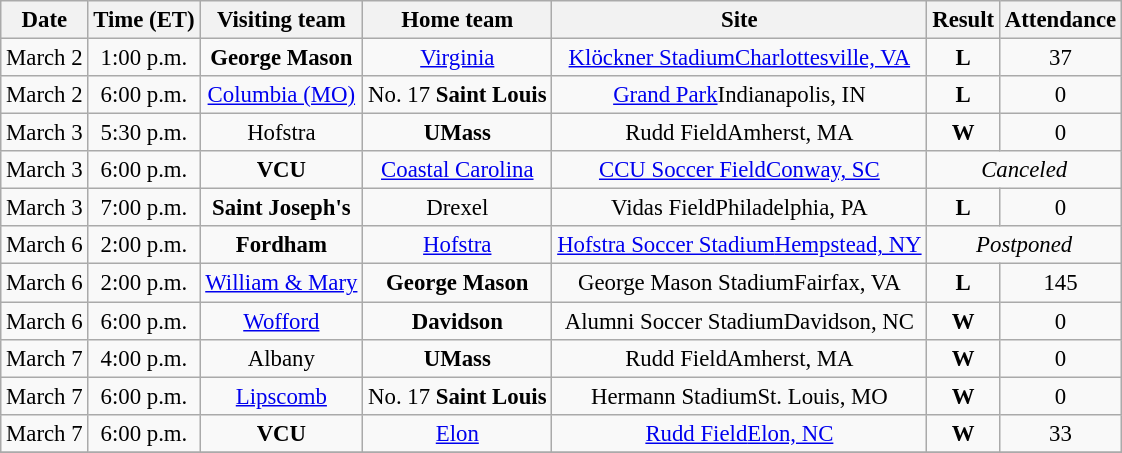<table class="wikitable" style="font-size:95%; text-align: center;">
<tr>
<th>Date</th>
<th>Time (ET)</th>
<th>Visiting team</th>
<th>Home team</th>
<th>Site</th>
<th>Result</th>
<th>Attendance</th>
</tr>
<tr>
<td>March 2</td>
<td>1:00 p.m.</td>
<td><strong>George Mason</strong></td>
<td><a href='#'>Virginia</a></td>
<td><a href='#'>Klöckner Stadium</a><a href='#'>Charlottesville, VA</a></td>
<td><strong>L</strong> </td>
<td>37</td>
</tr>
<tr>
<td>March 2</td>
<td>6:00 p.m.</td>
<td><a href='#'>Columbia (MO)</a></td>
<td>No. 17 <strong>Saint Louis</strong></td>
<td><a href='#'>Grand Park</a>Indianapolis, IN</td>
<td><strong>L</strong> </td>
<td>0</td>
</tr>
<tr>
<td>March 3</td>
<td>5:30 p.m.</td>
<td>Hofstra</td>
<td><strong>UMass</strong></td>
<td>Rudd FieldAmherst, MA</td>
<td><strong>W</strong> </td>
<td>0</td>
</tr>
<tr>
<td>March 3</td>
<td>6:00 p.m.</td>
<td><strong>VCU</strong></td>
<td><a href='#'>Coastal Carolina</a></td>
<td><a href='#'>CCU Soccer Field</a><a href='#'>Conway, SC</a></td>
<td colspan="2"><em>Canceled</em></td>
</tr>
<tr>
<td>March 3</td>
<td>7:00 p.m.</td>
<td><strong>Saint Joseph's</strong></td>
<td>Drexel</td>
<td>Vidas FieldPhiladelphia, PA</td>
<td><strong>L</strong> </td>
<td>0</td>
</tr>
<tr>
<td>March 6</td>
<td>2:00 p.m.</td>
<td><strong>Fordham</strong></td>
<td><a href='#'>Hofstra</a></td>
<td><a href='#'>Hofstra Soccer Stadium</a><a href='#'>Hempstead, NY</a></td>
<td colspan="2"><em>Postponed</em></td>
</tr>
<tr>
<td>March 6</td>
<td>2:00 p.m.</td>
<td><a href='#'>William & Mary</a></td>
<td><strong>George Mason</strong></td>
<td>George Mason StadiumFairfax, VA</td>
<td><strong>L</strong>  </td>
<td>145</td>
</tr>
<tr>
<td>March 6</td>
<td>6:00 p.m.</td>
<td><a href='#'>Wofford</a></td>
<td><strong>Davidson</strong></td>
<td>Alumni Soccer StadiumDavidson, NC</td>
<td><strong>W</strong> </td>
<td>0</td>
</tr>
<tr>
<td>March 7</td>
<td>4:00 p.m.</td>
<td>Albany</td>
<td><strong>UMass</strong></td>
<td>Rudd FieldAmherst, MA</td>
<td><strong>W</strong> </td>
<td>0</td>
</tr>
<tr>
<td>March 7</td>
<td>6:00 p.m.</td>
<td><a href='#'>Lipscomb</a></td>
<td>No. 17 <strong>Saint Louis</strong></td>
<td>Hermann StadiumSt. Louis, MO</td>
<td><strong>W</strong> </td>
<td>0</td>
</tr>
<tr>
<td>March 7</td>
<td>6:00 p.m.</td>
<td><strong>VCU</strong></td>
<td><a href='#'>Elon</a></td>
<td><a href='#'>Rudd Field</a><a href='#'>Elon, NC</a></td>
<td><strong>W</strong> </td>
<td>33</td>
</tr>
<tr>
</tr>
</table>
